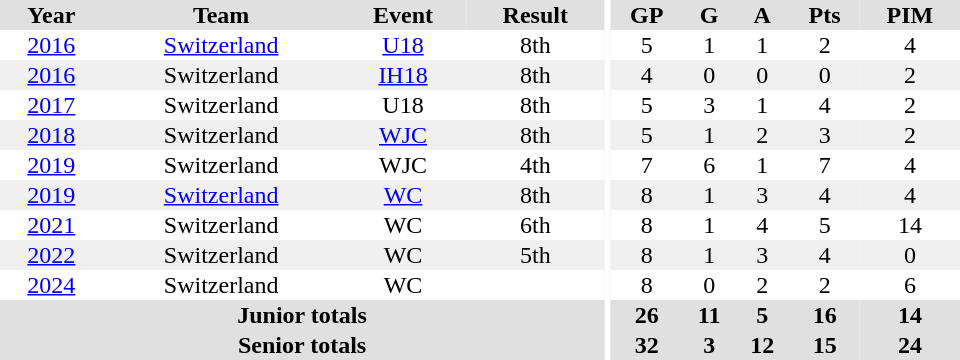<table border="0" cellpadding="1" cellspacing="0" ID="Table3" style="text-align:center; width:40em;">
<tr bgcolor="#e0e0e0">
<th>Year</th>
<th>Team</th>
<th>Event</th>
<th>Result</th>
<th rowspan="99" bgcolor="#ffffff"></th>
<th>GP</th>
<th>G</th>
<th>A</th>
<th>Pts</th>
<th>PIM</th>
</tr>
<tr>
<td><a href='#'>2016</a></td>
<td><a href='#'>Switzerland</a></td>
<td><a href='#'>U18</a></td>
<td>8th</td>
<td>5</td>
<td>1</td>
<td>1</td>
<td>2</td>
<td>4</td>
</tr>
<tr bgcolor="#f0f0f0">
<td><a href='#'>2016</a></td>
<td>Switzerland</td>
<td><a href='#'>IH18</a></td>
<td>8th</td>
<td>4</td>
<td>0</td>
<td>0</td>
<td>0</td>
<td>2</td>
</tr>
<tr>
<td><a href='#'>2017</a></td>
<td>Switzerland</td>
<td>U18</td>
<td>8th</td>
<td>5</td>
<td>3</td>
<td>1</td>
<td>4</td>
<td>2</td>
</tr>
<tr bgcolor="#f0f0f0">
<td><a href='#'>2018</a></td>
<td>Switzerland</td>
<td><a href='#'>WJC</a></td>
<td>8th</td>
<td>5</td>
<td>1</td>
<td>2</td>
<td>3</td>
<td>2</td>
</tr>
<tr>
<td><a href='#'>2019</a></td>
<td>Switzerland</td>
<td>WJC</td>
<td>4th</td>
<td>7</td>
<td>6</td>
<td>1</td>
<td>7</td>
<td>4</td>
</tr>
<tr bgcolor="#f0f0f0">
<td><a href='#'>2019</a></td>
<td><a href='#'>Switzerland</a></td>
<td><a href='#'>WC</a></td>
<td>8th</td>
<td>8</td>
<td>1</td>
<td>3</td>
<td>4</td>
<td>4</td>
</tr>
<tr>
<td><a href='#'>2021</a></td>
<td>Switzerland</td>
<td>WC</td>
<td>6th</td>
<td>8</td>
<td>1</td>
<td>4</td>
<td>5</td>
<td>14</td>
</tr>
<tr bgcolor="#f0f0f0">
<td><a href='#'>2022</a></td>
<td>Switzerland</td>
<td>WC</td>
<td>5th</td>
<td>8</td>
<td>1</td>
<td>3</td>
<td>4</td>
<td>0</td>
</tr>
<tr>
<td><a href='#'>2024</a></td>
<td>Switzerland</td>
<td>WC</td>
<td></td>
<td>8</td>
<td>0</td>
<td>2</td>
<td>2</td>
<td>6</td>
</tr>
<tr bgcolor="#e0e0e0">
<th colspan="4">Junior totals</th>
<th>26</th>
<th>11</th>
<th>5</th>
<th>16</th>
<th>14</th>
</tr>
<tr bgcolor="#e0e0e0">
<th colspan="4">Senior totals</th>
<th>32</th>
<th>3</th>
<th>12</th>
<th>15</th>
<th>24</th>
</tr>
</table>
